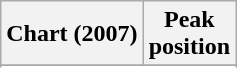<table class="wikitable sortable">
<tr>
<th>Chart (2007)</th>
<th>Peak<br>position</th>
</tr>
<tr>
</tr>
<tr>
</tr>
</table>
